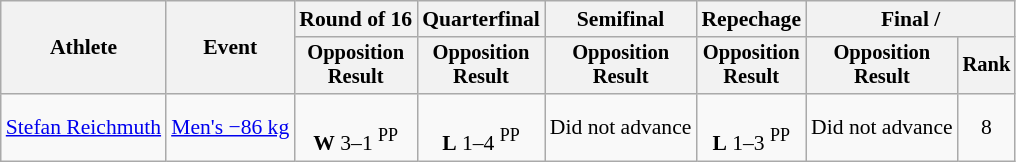<table class="wikitable" style="font-size:90%">
<tr>
<th rowspan=2>Athlete</th>
<th rowspan=2>Event</th>
<th>Round of 16</th>
<th>Quarterfinal</th>
<th>Semifinal</th>
<th>Repechage</th>
<th colspan=2>Final / </th>
</tr>
<tr style="font-size: 95%">
<th>Opposition<br>Result</th>
<th>Opposition<br>Result</th>
<th>Opposition<br>Result</th>
<th>Opposition<br>Result</th>
<th>Opposition<br>Result</th>
<th>Rank</th>
</tr>
<tr align=center>
<td align=left><a href='#'>Stefan Reichmuth</a></td>
<td align=left><a href='#'>Men's −86 kg</a></td>
<td><br> <strong>W</strong> 3–1 <sup>PP</sup></td>
<td><br><strong>L</strong> 1–4 <sup>PP</sup></td>
<td>Did not advance</td>
<td><br><strong>L</strong> 1–3 <sup>PP</sup></td>
<td>Did not advance</td>
<td>8</td>
</tr>
</table>
